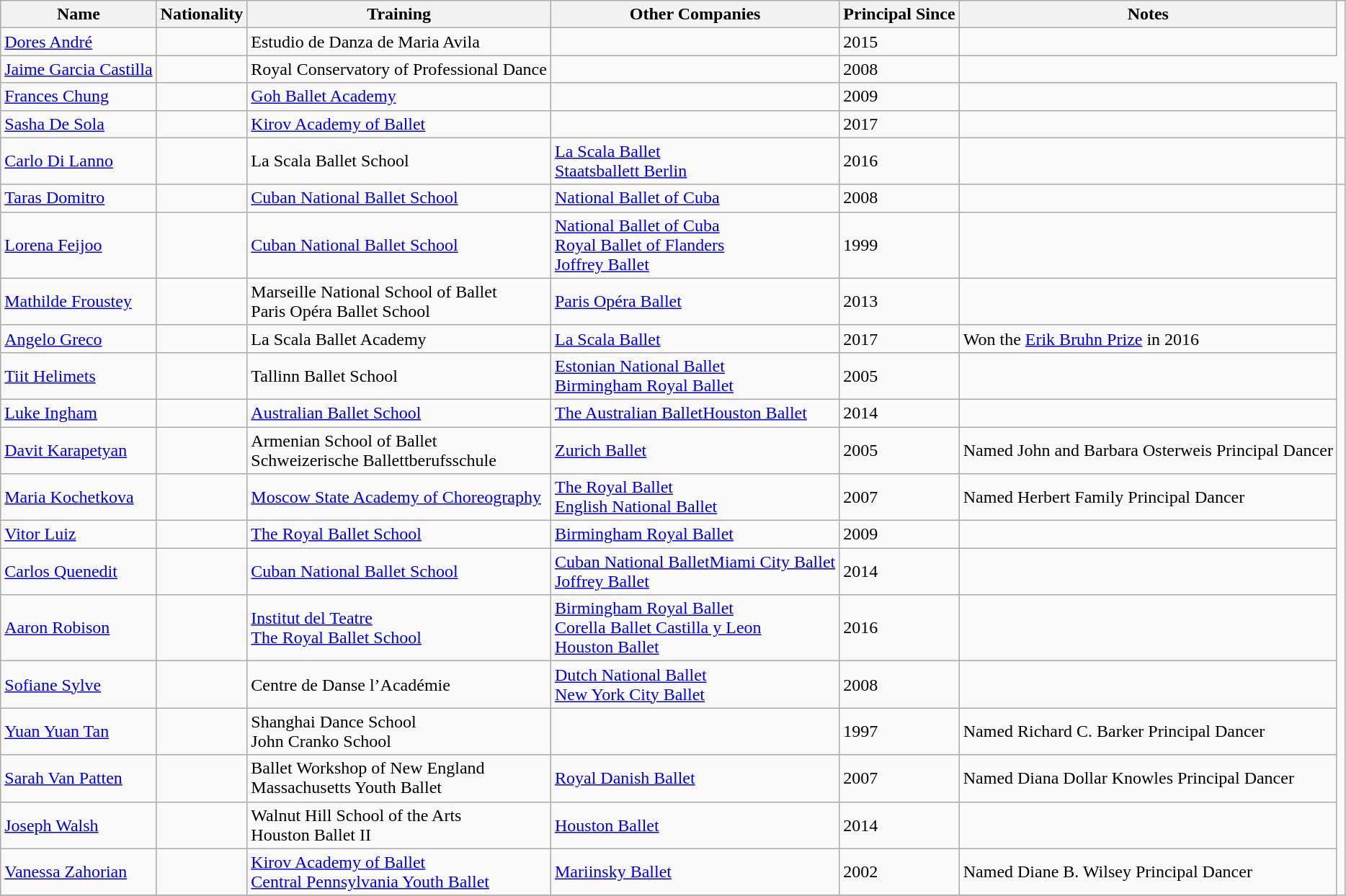<table class="wikitable sortable">
<tr>
<th>Name</th>
<th>Nationality</th>
<th>Training</th>
<th>Other Companies</th>
<th>Principal Since</th>
<th>Notes</th>
</tr>
<tr>
<td><a href='#'>Dores André</a></td>
<td></td>
<td>Estudio de Danza de Maria Avila</td>
<td></td>
<td>2015</td>
<td></td>
</tr>
<tr>
<td><a href='#'>Jaime Garcia Castilla</a></td>
<td></td>
<td>Royal Conservatory of Professional Dance</td>
<td></td>
<td>2008</td>
</tr>
<tr>
<td><a href='#'>Frances Chung</a></td>
<td></td>
<td><a href='#'>Goh Ballet Academy</a></td>
<td></td>
<td>2009</td>
<td></td>
</tr>
<tr>
<td><a href='#'>Sasha De Sola</a></td>
<td></td>
<td><a href='#'>Kirov Academy of Ballet</a></td>
<td></td>
<td>2017</td>
<td></td>
</tr>
<tr>
<td><a href='#'>Carlo Di Lanno</a></td>
<td></td>
<td>La Scala Ballet School</td>
<td><a href='#'>La Scala Ballet</a><br><a href='#'>Staatsballett Berlin</a></td>
<td>2016</td>
<td></td>
<td></td>
</tr>
<tr>
<td><a href='#'>Taras Domitro</a></td>
<td></td>
<td><a href='#'>Cuban National Ballet School</a></td>
<td><a href='#'>National Ballet of Cuba</a></td>
<td>2008</td>
<td></td>
</tr>
<tr>
<td><a href='#'>Lorena Feijoo</a></td>
<td></td>
<td><a href='#'>Cuban National Ballet School</a></td>
<td><a href='#'>National Ballet of Cuba</a> <br><a href='#'>Royal Ballet of Flanders</a> <br><a href='#'>Joffrey Ballet</a></td>
<td>1999</td>
<td></td>
</tr>
<tr>
<td><a href='#'>Mathilde Froustey</a></td>
<td></td>
<td>Marseille National School of Ballet <br>Paris Opéra Ballet School</td>
<td><a href='#'>Paris Opéra Ballet</a></td>
<td>2013</td>
<td></td>
</tr>
<tr>
<td><a href='#'>Angelo Greco</a></td>
<td></td>
<td>La Scala Ballet Academy</td>
<td><a href='#'>La Scala Ballet</a></td>
<td>2017</td>
<td>Won the <a href='#'>Erik Bruhn Prize</a> in 2016</td>
</tr>
<tr>
<td><a href='#'>Tiit Helimets</a></td>
<td></td>
<td>Tallinn Ballet School</td>
<td><a href='#'>Estonian National Ballet</a> <br><a href='#'>Birmingham Royal Ballet</a></td>
<td>2005</td>
<td></td>
</tr>
<tr>
<td><a href='#'>Luke Ingham</a></td>
<td></td>
<td><a href='#'>Australian Ballet School</a></td>
<td><a href='#'>The Australian Ballet</a><a href='#'>Houston Ballet</a></td>
<td>2014</td>
<td></td>
</tr>
<tr>
<td><a href='#'>Davit Karapetyan</a></td>
<td></td>
<td>Armenian School of Ballet <br>Schweizerische Ballettberufsschule</td>
<td><a href='#'>Zurich Ballet</a></td>
<td>2005</td>
<td>Named John and Barbara Osterweis Principal Dancer</td>
</tr>
<tr>
<td><a href='#'>Maria Kochetkova</a></td>
<td></td>
<td><a href='#'>Moscow State Academy of Choreography</a></td>
<td><a href='#'>The Royal Ballet</a> <br><a href='#'>English National Ballet</a></td>
<td>2007</td>
<td>Named Herbert Family Principal Dancer</td>
</tr>
<tr>
<td><a href='#'>Vitor Luiz</a></td>
<td></td>
<td><a href='#'>The Royal Ballet School</a></td>
<td><a href='#'>Birmingham Royal Ballet</a></td>
<td>2009</td>
<td></td>
</tr>
<tr>
<td><a href='#'>Carlos Quenedit</a></td>
<td></td>
<td><a href='#'>Cuban National Ballet School</a></td>
<td><a href='#'>Cuban National Ballet</a><a href='#'>Miami City Ballet</a><br><a href='#'>Joffrey Ballet</a></td>
<td>2014</td>
<td></td>
</tr>
<tr>
<td><a href='#'>Aaron Robison</a></td>
<td></td>
<td><a href='#'>Institut del Teatre</a><br><a href='#'>The Royal Ballet School</a></td>
<td><a href='#'>Birmingham Royal Ballet</a><br><a href='#'>Corella Ballet Castilla y Leon</a><br><a href='#'>Houston Ballet</a></td>
<td>2016</td>
<td></td>
</tr>
<tr>
<td><a href='#'>Sofiane Sylve</a></td>
<td></td>
<td>Centre de Danse l’Académie</td>
<td><a href='#'>Dutch National Ballet</a> <br><a href='#'>New York City Ballet</a></td>
<td>2008</td>
<td></td>
</tr>
<tr>
<td><a href='#'>Yuan Yuan Tan</a></td>
<td></td>
<td>Shanghai Dance School<br>John Cranko School</td>
<td></td>
<td>1997</td>
<td>Named Richard C. Barker Principal Dancer</td>
</tr>
<tr>
<td><a href='#'>Sarah Van Patten</a></td>
<td></td>
<td>Ballet Workshop of New England <br>Massachusetts Youth Ballet</td>
<td><a href='#'>Royal Danish Ballet</a></td>
<td>2007</td>
<td>Named Diana Dollar Knowles Principal Dancer</td>
</tr>
<tr>
<td><a href='#'>Joseph Walsh</a></td>
<td></td>
<td>Walnut Hill School of the Arts <br>Houston Ballet II</td>
<td><a href='#'>Houston Ballet</a></td>
<td>2014</td>
<td></td>
</tr>
<tr>
<td><a href='#'>Vanessa Zahorian</a></td>
<td></td>
<td><a href='#'>Kirov Academy of Ballet</a> <br><a href='#'>Central Pennsylvania Youth Ballet</a></td>
<td><a href='#'>Mariinsky Ballet</a></td>
<td>2002</td>
<td>Named Diane B. Wilsey Principal Dancer</td>
</tr>
<tr>
</tr>
</table>
